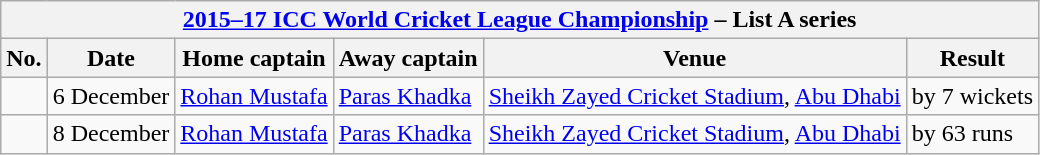<table class="wikitable">
<tr>
<th colspan="6"><a href='#'>2015–17 ICC World Cricket League Championship</a> – List A series</th>
</tr>
<tr>
<th>No.</th>
<th>Date</th>
<th>Home captain</th>
<th>Away captain</th>
<th>Venue</th>
<th>Result</th>
</tr>
<tr>
<td></td>
<td>6 December</td>
<td><a href='#'>Rohan Mustafa</a></td>
<td><a href='#'>Paras Khadka</a></td>
<td><a href='#'>Sheikh Zayed Cricket Stadium</a>, <a href='#'>Abu Dhabi</a></td>
<td> by 7 wickets</td>
</tr>
<tr>
<td></td>
<td>8 December</td>
<td><a href='#'>Rohan Mustafa</a></td>
<td><a href='#'>Paras Khadka</a></td>
<td><a href='#'>Sheikh Zayed Cricket Stadium</a>, <a href='#'>Abu Dhabi</a></td>
<td> by 63 runs</td>
</tr>
</table>
